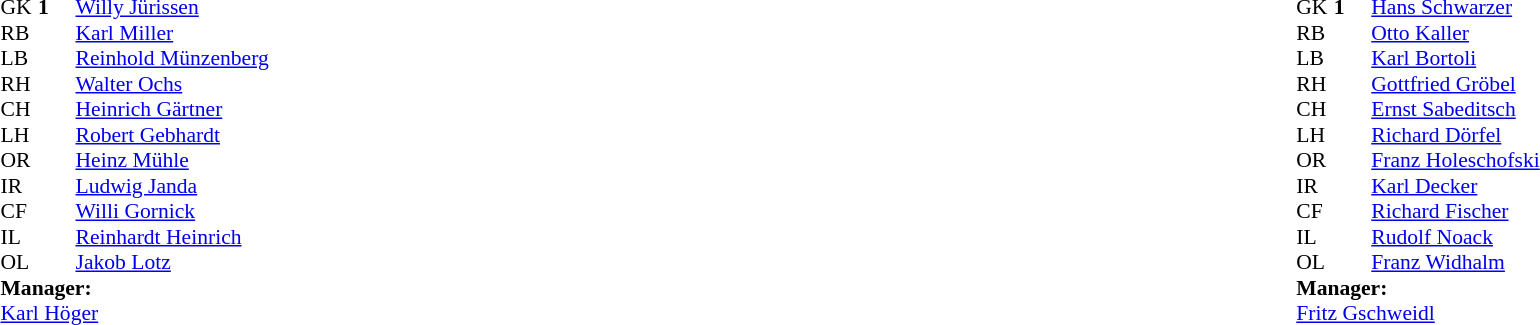<table width="100%">
<tr>
<td valign="top" width="40%"><br><table style="font-size:90%" cellspacing="0" cellpadding="0">
<tr>
<th width=25></th>
<th width=25></th>
</tr>
<tr>
<td>GK</td>
<td><strong>1</strong></td>
<td> <a href='#'>Willy Jürissen</a></td>
</tr>
<tr>
<td>RB</td>
<td></td>
<td> <a href='#'>Karl Miller</a></td>
</tr>
<tr>
<td>LB</td>
<td></td>
<td> <a href='#'>Reinhold Münzenberg</a></td>
</tr>
<tr>
<td>RH</td>
<td></td>
<td> <a href='#'>Walter Ochs</a></td>
</tr>
<tr>
<td>CH</td>
<td></td>
<td> <a href='#'>Heinrich Gärtner</a></td>
</tr>
<tr>
<td>LH</td>
<td></td>
<td> <a href='#'>Robert Gebhardt</a></td>
</tr>
<tr>
<td>OR</td>
<td></td>
<td> <a href='#'>Heinz Mühle</a></td>
</tr>
<tr>
<td>IR</td>
<td></td>
<td> <a href='#'>Ludwig Janda</a></td>
</tr>
<tr>
<td>CF</td>
<td></td>
<td> <a href='#'>Willi Gornick</a></td>
</tr>
<tr>
<td>IL</td>
<td></td>
<td> <a href='#'>Reinhardt Heinrich</a></td>
</tr>
<tr>
<td>OL</td>
<td></td>
<td> <a href='#'>Jakob Lotz</a></td>
</tr>
<tr>
<td colspan=3><strong>Manager:</strong></td>
</tr>
<tr>
<td colspan=3> <a href='#'>Karl Höger</a></td>
</tr>
</table>
</td>
<td valign="top"></td>
<td valign="top" width="50%"><br><table style="font-size:90%; margin:auto" cellspacing="0" cellpadding="0">
<tr>
<th width=25></th>
<th width=25></th>
</tr>
<tr>
<td>GK</td>
<td><strong>1</strong></td>
<td> <a href='#'>Hans Schwarzer</a></td>
</tr>
<tr>
<td>RB</td>
<td></td>
<td> <a href='#'>Otto Kaller</a></td>
</tr>
<tr>
<td>LB</td>
<td></td>
<td> <a href='#'>Karl Bortoli</a></td>
</tr>
<tr>
<td>RH</td>
<td></td>
<td> <a href='#'>Gottfried Gröbel</a></td>
</tr>
<tr>
<td>CH</td>
<td></td>
<td> <a href='#'>Ernst Sabeditsch</a></td>
</tr>
<tr>
<td>LH</td>
<td></td>
<td> <a href='#'>Richard Dörfel</a></td>
</tr>
<tr>
<td>OR</td>
<td></td>
<td> <a href='#'>Franz Holeschofski</a></td>
</tr>
<tr>
<td>IR</td>
<td></td>
<td> <a href='#'>Karl Decker</a></td>
</tr>
<tr>
<td>CF</td>
<td></td>
<td> <a href='#'>Richard Fischer</a></td>
</tr>
<tr>
<td>IL</td>
<td></td>
<td> <a href='#'>Rudolf Noack</a></td>
</tr>
<tr>
<td>OL</td>
<td></td>
<td> <a href='#'>Franz Widhalm</a></td>
</tr>
<tr>
<td colspan=3><strong>Manager:</strong></td>
</tr>
<tr>
<td colspan=3> <a href='#'>Fritz Gschweidl</a></td>
</tr>
</table>
</td>
</tr>
</table>
